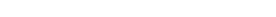<table style="width:22%; text-align:center;">
<tr style="color:white;">
<td style="background:"><strong>21</strong></td>
<td style="background:"><strong>3</strong></td>
<td style="background:"><strong>14</strong></td>
</tr>
</table>
